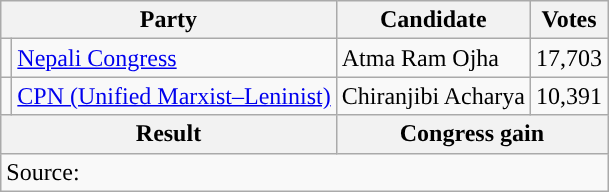<table class="wikitable">
<tr>
<th colspan="2">Party</th>
<th>Candidate</th>
<th>Votes</th>
</tr>
<tr>
<td style="background-color:"></td>
<td><a href='#'>Nepali Congress</a></td>
<td>Atma Ram Ojha</td>
<td>17,703</td>
</tr>
<tr>
<td style="background-color:"></td>
<td><a href='#'>CPN (Unified Marxist–Leninist)</a></td>
<td>Chiranjibi Acharya</td>
<td>10,391</td>
</tr>
<tr>
<th colspan="2">Result</th>
<th colspan="2">Congress gain</th>
</tr>
<tr>
<td colspan="4">Source: </td>
</tr>
</table>
